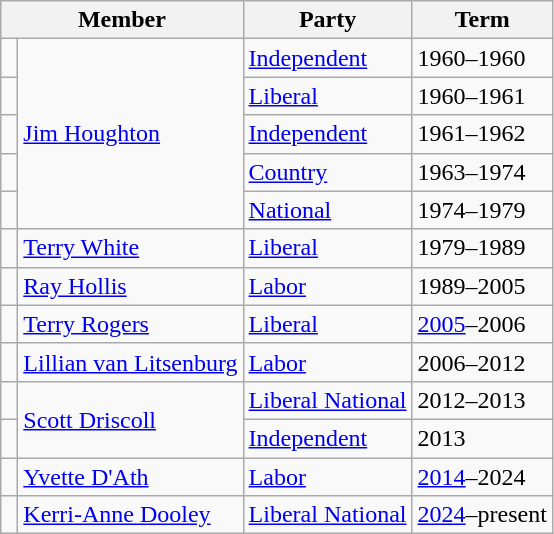<table class="wikitable">
<tr>
<th colspan="2">Member</th>
<th>Party</th>
<th>Term</th>
</tr>
<tr>
<td> </td>
<td rowspan=5><a href='#'>Jim Houghton</a></td>
<td><a href='#'>Independent</a></td>
<td>1960–1960</td>
</tr>
<tr>
<td> </td>
<td><a href='#'>Liberal</a></td>
<td>1960–1961</td>
</tr>
<tr>
<td> </td>
<td><a href='#'>Independent</a></td>
<td>1961–1962</td>
</tr>
<tr>
<td> </td>
<td><a href='#'>Country</a></td>
<td>1963–1974</td>
</tr>
<tr>
<td> </td>
<td><a href='#'>National</a></td>
<td>1974–1979</td>
</tr>
<tr>
<td> </td>
<td><a href='#'>Terry White</a></td>
<td><a href='#'>Liberal</a></td>
<td>1979–1989</td>
</tr>
<tr>
<td> </td>
<td><a href='#'>Ray Hollis</a></td>
<td><a href='#'>Labor</a></td>
<td>1989–2005</td>
</tr>
<tr>
<td> </td>
<td><a href='#'>Terry Rogers</a></td>
<td><a href='#'>Liberal</a></td>
<td><a href='#'>2005</a>–2006</td>
</tr>
<tr>
<td> </td>
<td><a href='#'>Lillian van Litsenburg</a></td>
<td><a href='#'>Labor</a></td>
<td>2006–2012</td>
</tr>
<tr>
<td> </td>
<td rowspan=2><a href='#'>Scott Driscoll</a></td>
<td><a href='#'>Liberal National</a></td>
<td>2012–2013</td>
</tr>
<tr>
<td> </td>
<td><a href='#'>Independent</a></td>
<td>2013</td>
</tr>
<tr>
<td> </td>
<td><a href='#'>Yvette D'Ath</a></td>
<td><a href='#'>Labor</a></td>
<td><a href='#'>2014</a>–2024</td>
</tr>
<tr>
<td> </td>
<td><a href='#'>Kerri-Anne Dooley</a></td>
<td><a href='#'>Liberal National</a></td>
<td><a href='#'>2024</a>–present</td>
</tr>
</table>
